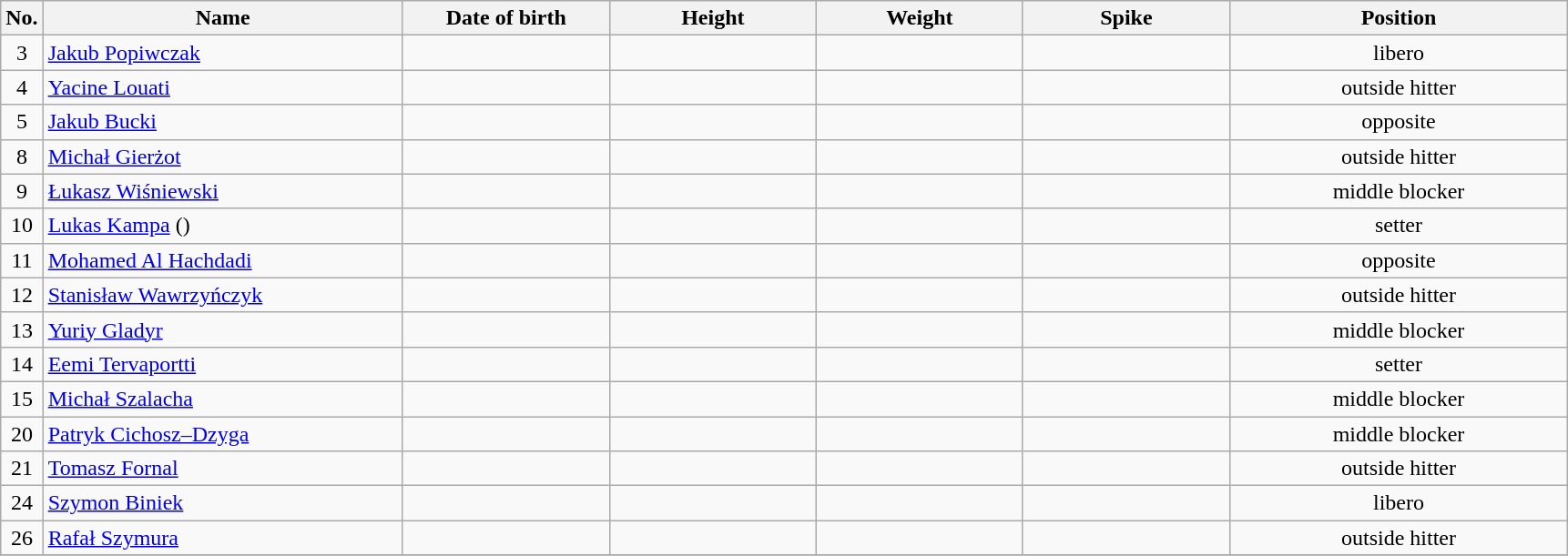<table class="wikitable sortable" style="font-size:100%; text-align:center;">
<tr>
<th>No.</th>
<th style="width:16em">Name</th>
<th style="width:9em">Date of birth</th>
<th style="width:9em">Height</th>
<th style="width:9em">Weight</th>
<th style="width:9em">Spike</th>
<th style="width:15em">Position</th>
</tr>
<tr>
<td>3</td>
<td align=left> <a href='#'>Jakub Popiwczak</a></td>
<td align=right></td>
<td></td>
<td></td>
<td></td>
<td>libero</td>
</tr>
<tr>
<td>4</td>
<td align=left> <a href='#'>Yacine Louati</a></td>
<td align=right></td>
<td></td>
<td></td>
<td></td>
<td>outside hitter</td>
</tr>
<tr>
<td>5</td>
<td align=left> <a href='#'>Jakub Bucki</a></td>
<td align=right></td>
<td></td>
<td></td>
<td></td>
<td>opposite</td>
</tr>
<tr>
<td>8</td>
<td align=left> <a href='#'>Michał Gierżot</a></td>
<td align=right></td>
<td></td>
<td></td>
<td></td>
<td>outside hitter</td>
</tr>
<tr>
<td>9</td>
<td align=left> <a href='#'>Łukasz Wiśniewski</a></td>
<td align=right></td>
<td></td>
<td></td>
<td></td>
<td>middle blocker</td>
</tr>
<tr>
<td>10</td>
<td align=left> <a href='#'>Lukas Kampa</a> ()</td>
<td align=right></td>
<td></td>
<td></td>
<td></td>
<td>setter</td>
</tr>
<tr>
<td>11</td>
<td align=left> <a href='#'>Mohamed Al Hachdadi</a></td>
<td align=right></td>
<td></td>
<td></td>
<td></td>
<td>opposite</td>
</tr>
<tr>
<td>12</td>
<td align=left> <a href='#'>Stanisław Wawrzyńczyk</a></td>
<td align=right></td>
<td></td>
<td></td>
<td></td>
<td>outside hitter</td>
</tr>
<tr>
<td>13</td>
<td align=left> <a href='#'>Yuriy Gladyr</a></td>
<td align=right></td>
<td></td>
<td></td>
<td></td>
<td>middle blocker</td>
</tr>
<tr>
<td>14</td>
<td align=left> <a href='#'>Eemi Tervaportti</a></td>
<td align=right></td>
<td></td>
<td></td>
<td></td>
<td>setter</td>
</tr>
<tr>
<td>15</td>
<td align=left> <a href='#'>Michał Szalacha</a></td>
<td align=right></td>
<td></td>
<td></td>
<td></td>
<td>middle blocker</td>
</tr>
<tr>
<td>20</td>
<td align=left> <a href='#'>Patryk Cichosz–Dzyga</a></td>
<td align=right></td>
<td></td>
<td></td>
<td></td>
<td>middle blocker</td>
</tr>
<tr>
<td>21</td>
<td align=left> <a href='#'>Tomasz Fornal</a></td>
<td align=right></td>
<td></td>
<td></td>
<td></td>
<td>outside hitter</td>
</tr>
<tr>
<td>24</td>
<td align=left> <a href='#'>Szymon Biniek</a></td>
<td align=right></td>
<td></td>
<td></td>
<td></td>
<td>libero</td>
</tr>
<tr>
<td>26</td>
<td align=left> <a href='#'>Rafał Szymura</a></td>
<td align=right></td>
<td></td>
<td></td>
<td></td>
<td>outside hitter</td>
</tr>
<tr>
</tr>
</table>
